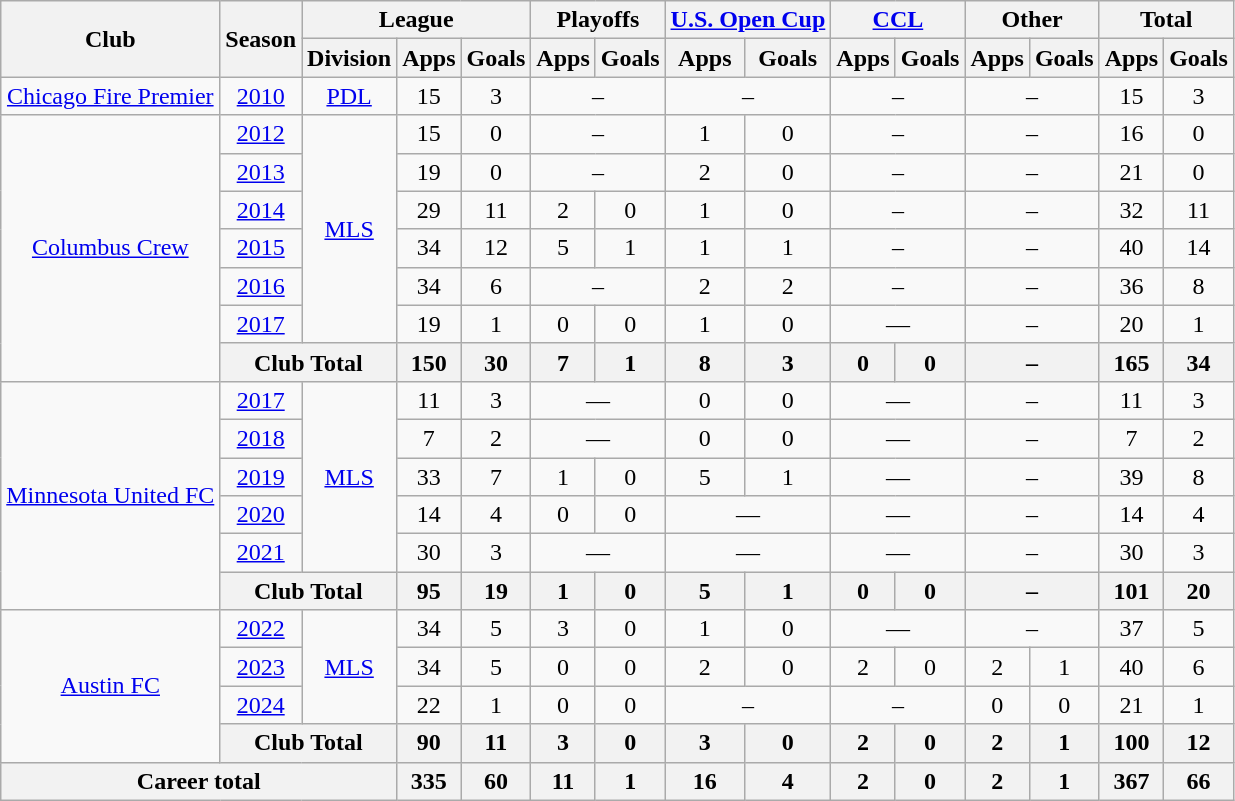<table class="wikitable" style="text-align:center">
<tr>
<th rowspan="2">Club</th>
<th rowspan="2">Season</th>
<th colspan="3">League</th>
<th colspan="2">Playoffs</th>
<th colspan="2"><a href='#'>U.S. Open Cup</a></th>
<th colspan="2"><a href='#'>CCL</a></th>
<th colspan="2">Other</th>
<th colspan="2">Total</th>
</tr>
<tr>
<th>Division</th>
<th>Apps</th>
<th>Goals</th>
<th>Apps</th>
<th>Goals</th>
<th>Apps</th>
<th>Goals</th>
<th>Apps</th>
<th>Goals</th>
<th>Apps</th>
<th>Goals</th>
<th>Apps</th>
<th>Goals</th>
</tr>
<tr>
<td><a href='#'>Chicago Fire Premier</a></td>
<td><a href='#'>2010</a></td>
<td><a href='#'>PDL</a></td>
<td>15</td>
<td>3</td>
<td colspan="2">–</td>
<td colspan="2">–</td>
<td colspan="2">–</td>
<td colspan="2">–</td>
<td>15</td>
<td>3</td>
</tr>
<tr>
<td rowspan="7"><a href='#'>Columbus Crew</a></td>
<td><a href='#'>2012</a></td>
<td rowspan="6"><a href='#'>MLS</a></td>
<td>15</td>
<td>0</td>
<td colspan="2">–</td>
<td>1</td>
<td>0</td>
<td colspan="2">–</td>
<td colspan="2">–</td>
<td>16</td>
<td>0</td>
</tr>
<tr>
<td><a href='#'>2013</a></td>
<td>19</td>
<td>0</td>
<td colspan="2">–</td>
<td>2</td>
<td>0</td>
<td colspan="2">–</td>
<td colspan="2">–</td>
<td>21</td>
<td>0</td>
</tr>
<tr>
<td><a href='#'>2014</a></td>
<td>29</td>
<td>11</td>
<td>2</td>
<td>0</td>
<td>1</td>
<td>0</td>
<td colspan="2">–</td>
<td colspan="2">–</td>
<td>32</td>
<td>11</td>
</tr>
<tr>
<td><a href='#'>2015</a></td>
<td>34</td>
<td>12</td>
<td>5</td>
<td>1</td>
<td>1</td>
<td>1</td>
<td colspan="2">–</td>
<td colspan="2">–</td>
<td>40</td>
<td>14</td>
</tr>
<tr>
<td><a href='#'>2016</a></td>
<td>34</td>
<td>6</td>
<td colspan="2">–</td>
<td>2</td>
<td>2</td>
<td colspan="2">–</td>
<td colspan="2">–</td>
<td>36</td>
<td>8</td>
</tr>
<tr>
<td><a href='#'>2017</a></td>
<td>19</td>
<td>1</td>
<td>0</td>
<td>0</td>
<td>1</td>
<td>0</td>
<td colspan="2">—</td>
<td colspan="2">–</td>
<td>20</td>
<td>1</td>
</tr>
<tr>
<th colspan="2">Club Total</th>
<th>150</th>
<th>30</th>
<th>7</th>
<th>1</th>
<th>8</th>
<th>3</th>
<th>0</th>
<th>0</th>
<th colspan="2">–</th>
<th>165</th>
<th>34</th>
</tr>
<tr>
<td rowspan="6"><a href='#'>Minnesota United FC</a></td>
<td><a href='#'>2017</a></td>
<td rowspan="5"><a href='#'>MLS</a></td>
<td>11</td>
<td>3</td>
<td colspan="2">—</td>
<td>0</td>
<td>0</td>
<td colspan="2">—</td>
<td colspan="2">–</td>
<td>11</td>
<td>3</td>
</tr>
<tr>
<td><a href='#'>2018</a></td>
<td>7</td>
<td 2>2</td>
<td colspan="2">—</td>
<td>0</td>
<td>0</td>
<td colspan="2">—</td>
<td colspan="2">–</td>
<td>7</td>
<td>2</td>
</tr>
<tr>
<td><a href='#'>2019</a></td>
<td>33</td>
<td>7</td>
<td>1</td>
<td>0</td>
<td>5</td>
<td>1</td>
<td colspan="2">—</td>
<td colspan="2">–</td>
<td>39</td>
<td>8</td>
</tr>
<tr>
<td><a href='#'>2020</a></td>
<td>14</td>
<td>4</td>
<td>0</td>
<td>0</td>
<td colspan="2">—</td>
<td colspan="2">—</td>
<td colspan="2">–</td>
<td>14</td>
<td>4</td>
</tr>
<tr>
<td><a href='#'>2021</a></td>
<td>30</td>
<td>3</td>
<td colspan="2">—</td>
<td colspan="2">—</td>
<td colspan="2">—</td>
<td colspan="2">–</td>
<td>30</td>
<td>3</td>
</tr>
<tr>
<th colspan="2">Club Total</th>
<th>95</th>
<th>19</th>
<th>1</th>
<th>0</th>
<th>5</th>
<th>1</th>
<th>0</th>
<th>0</th>
<th colspan="2">–</th>
<th>101</th>
<th>20</th>
</tr>
<tr>
<td rowspan=4><a href='#'>Austin FC</a></td>
<td><a href='#'>2022</a></td>
<td rowspan=3><a href='#'>MLS</a></td>
<td>34</td>
<td>5</td>
<td>3</td>
<td>0</td>
<td>1</td>
<td>0</td>
<td colspan="2">—</td>
<td colspan="2">–</td>
<td>37</td>
<td>5</td>
</tr>
<tr>
<td><a href='#'>2023</a></td>
<td>34</td>
<td>5</td>
<td>0</td>
<td>0</td>
<td>2</td>
<td>0</td>
<td>2</td>
<td>0</td>
<td>2</td>
<td>1</td>
<td>40</td>
<td>6</td>
</tr>
<tr>
<td><a href='#'>2024</a></td>
<td>22</td>
<td>1</td>
<td>0</td>
<td>0</td>
<td colspan="2">–</td>
<td colspan="2">–</td>
<td>0</td>
<td>0</td>
<td>21</td>
<td>1</td>
</tr>
<tr>
<th colspan=2>Club Total</th>
<th>90</th>
<th>11</th>
<th>3</th>
<th>0</th>
<th>3</th>
<th>0</th>
<th>2</th>
<th>0</th>
<th>2</th>
<th>1</th>
<th>100</th>
<th>12</th>
</tr>
<tr>
<th colspan="3">Career total</th>
<th>335</th>
<th>60</th>
<th>11</th>
<th>1</th>
<th>16</th>
<th>4</th>
<th>2</th>
<th>0</th>
<th>2</th>
<th>1</th>
<th>367</th>
<th>66</th>
</tr>
</table>
